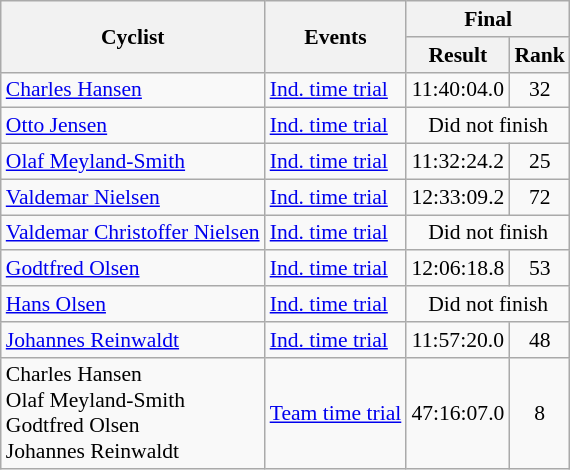<table class=wikitable style="font-size:90%">
<tr>
<th rowspan="2">Cyclist</th>
<th rowspan="2">Events</th>
<th colspan="2">Final</th>
</tr>
<tr>
<th>Result</th>
<th>Rank</th>
</tr>
<tr>
<td><a href='#'>Charles Hansen</a></td>
<td><a href='#'>Ind. time trial</a></td>
<td align=center>11:40:04.0</td>
<td align=center>32</td>
</tr>
<tr>
<td><a href='#'>Otto Jensen</a></td>
<td><a href='#'>Ind. time trial</a></td>
<td align=center colspan=2>Did not finish</td>
</tr>
<tr>
<td><a href='#'>Olaf Meyland-Smith</a></td>
<td><a href='#'>Ind. time trial</a></td>
<td align=center>11:32:24.2</td>
<td align=center>25</td>
</tr>
<tr>
<td><a href='#'>Valdemar Nielsen</a></td>
<td><a href='#'>Ind. time trial</a></td>
<td align=center>12:33:09.2</td>
<td align=center>72</td>
</tr>
<tr>
<td><a href='#'>Valdemar Christoffer Nielsen</a></td>
<td><a href='#'>Ind. time trial</a></td>
<td align=center colspan=2>Did not finish</td>
</tr>
<tr>
<td><a href='#'>Godtfred Olsen</a></td>
<td><a href='#'>Ind. time trial</a></td>
<td align=center>12:06:18.8</td>
<td align=center>53</td>
</tr>
<tr>
<td><a href='#'>Hans Olsen</a></td>
<td><a href='#'>Ind. time trial</a></td>
<td align=center colspan=2>Did not finish</td>
</tr>
<tr>
<td><a href='#'>Johannes Reinwaldt</a></td>
<td><a href='#'>Ind. time trial</a></td>
<td align=center>11:57:20.0</td>
<td align=center>48</td>
</tr>
<tr>
<td>Charles Hansen <br> Olaf Meyland-Smith <br> Godtfred Olsen <br> Johannes Reinwaldt</td>
<td><a href='#'>Team time trial</a></td>
<td align=center>47:16:07.0</td>
<td align=center>8</td>
</tr>
</table>
